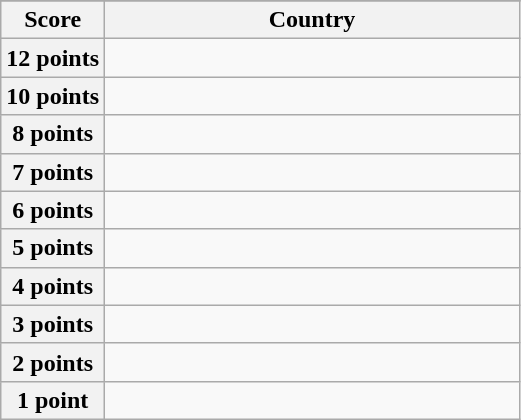<table class="wikitable">
<tr>
</tr>
<tr>
<th scope="col" width="20%">Score</th>
<th scope="col">Country</th>
</tr>
<tr>
<th scope="row">12 points</th>
<td></td>
</tr>
<tr>
<th scope="row">10 points</th>
<td></td>
</tr>
<tr>
<th scope="row">8 points</th>
<td></td>
</tr>
<tr>
<th scope="row">7 points</th>
<td></td>
</tr>
<tr>
<th scope="row">6 points</th>
<td></td>
</tr>
<tr>
<th scope="row">5 points</th>
<td></td>
</tr>
<tr>
<th scope="row">4 points</th>
<td></td>
</tr>
<tr>
<th scope="row">3 points</th>
<td></td>
</tr>
<tr>
<th scope="row">2 points</th>
<td></td>
</tr>
<tr>
<th scope="row">1 point</th>
<td></td>
</tr>
</table>
